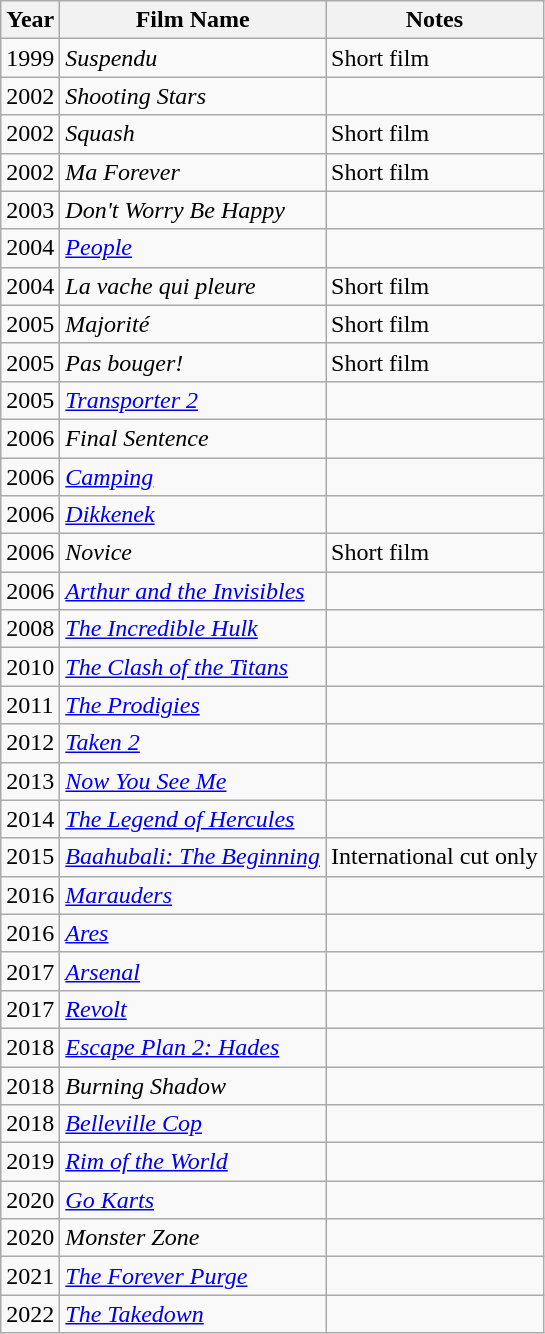<table class="wikitable">
<tr>
<th>Year</th>
<th>Film Name</th>
<th>Notes</th>
</tr>
<tr>
<td>1999</td>
<td><em>Suspendu</em></td>
<td>Short film</td>
</tr>
<tr>
<td>2002</td>
<td><em>Shooting Stars</em></td>
<td></td>
</tr>
<tr>
<td>2002</td>
<td><em>Squash</em></td>
<td>Short film</td>
</tr>
<tr>
<td>2002</td>
<td><em>Ma Forever</em></td>
<td>Short film</td>
</tr>
<tr>
<td>2003</td>
<td><em>Don't Worry Be Happy</em></td>
<td></td>
</tr>
<tr>
<td>2004</td>
<td><em><a href='#'>People</a></em></td>
<td></td>
</tr>
<tr>
<td>2004</td>
<td><em>La vache qui pleure</em></td>
<td>Short film</td>
</tr>
<tr>
<td>2005</td>
<td><em>Majorité</em></td>
<td>Short film</td>
</tr>
<tr>
<td>2005</td>
<td><em>Pas bouger!</em></td>
<td>Short film</td>
</tr>
<tr>
<td>2005</td>
<td><em><a href='#'>Transporter 2</a></em></td>
<td></td>
</tr>
<tr>
<td>2006</td>
<td><em>Final Sentence</em></td>
<td></td>
</tr>
<tr>
<td>2006</td>
<td><em><a href='#'>Camping</a></em></td>
<td></td>
</tr>
<tr>
<td>2006</td>
<td><em><a href='#'>Dikkenek</a></em></td>
<td></td>
</tr>
<tr>
<td>2006</td>
<td><em>Novice</em></td>
<td>Short film</td>
</tr>
<tr>
<td>2006</td>
<td><em><a href='#'>Arthur and the Invisibles</a></em></td>
<td></td>
</tr>
<tr>
<td>2008</td>
<td><a href='#'><em>The Incredible Hulk</em></a></td>
<td></td>
</tr>
<tr>
<td>2010</td>
<td><em><a href='#'>The Clash of the Titans</a></em></td>
<td></td>
</tr>
<tr>
<td>2011</td>
<td><em><a href='#'>The Prodigies</a></em></td>
<td></td>
</tr>
<tr>
<td>2012</td>
<td><em><a href='#'>Taken 2</a></em></td>
<td></td>
</tr>
<tr>
<td>2013</td>
<td><em><a href='#'>Now You See Me</a></em></td>
<td></td>
</tr>
<tr>
<td>2014</td>
<td><em><a href='#'>The Legend of Hercules</a></em></td>
<td></td>
</tr>
<tr>
<td>2015</td>
<td><em><a href='#'>Baahubali: The Beginning</a></em></td>
<td>International cut only</td>
</tr>
<tr>
<td>2016</td>
<td><a href='#'><em>Marauders</em></a></td>
<td></td>
</tr>
<tr>
<td>2016</td>
<td><a href='#'><em>Ares</em></a></td>
<td></td>
</tr>
<tr>
<td>2017</td>
<td><em><a href='#'>Arsenal</a></em></td>
<td></td>
</tr>
<tr>
<td>2017</td>
<td><em><a href='#'>Revolt</a></em></td>
<td></td>
</tr>
<tr>
<td>2018</td>
<td><em><a href='#'>Escape Plan 2: Hades</a></em></td>
<td></td>
</tr>
<tr>
<td>2018</td>
<td><em>Burning Shadow</em></td>
<td></td>
</tr>
<tr>
<td>2018</td>
<td><em><a href='#'>Belleville Cop</a></em></td>
<td></td>
</tr>
<tr>
<td>2019</td>
<td><em><a href='#'>Rim of the World</a></em></td>
<td></td>
</tr>
<tr>
<td>2020</td>
<td><em><a href='#'>Go Karts</a></em></td>
<td></td>
</tr>
<tr>
<td>2020</td>
<td><em>Monster Zone</em></td>
<td></td>
</tr>
<tr>
<td>2021</td>
<td><em><a href='#'>The Forever Purge</a></em></td>
<td></td>
</tr>
<tr>
<td>2022</td>
<td><em><a href='#'>The Takedown</a></em></td>
<td></td>
</tr>
</table>
